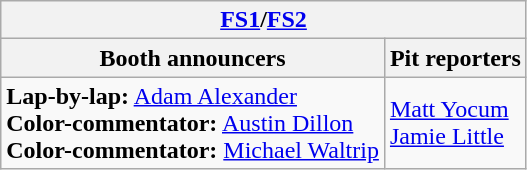<table class="wikitable">
<tr>
<th colspan="2"><a href='#'>FS1</a>/<a href='#'>FS2</a></th>
</tr>
<tr>
<th>Booth announcers</th>
<th>Pit reporters</th>
</tr>
<tr>
<td><strong>Lap-by-lap:</strong> <a href='#'>Adam Alexander</a><br><strong>Color-commentator:</strong> <a href='#'>Austin Dillon</a><br><strong>Color-commentator:</strong> <a href='#'>Michael Waltrip</a></td>
<td><a href='#'>Matt Yocum</a><br><a href='#'>Jamie Little</a></td>
</tr>
</table>
